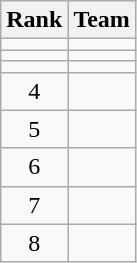<table class=wikitable style="text-align:center">
<tr>
<th>Rank</th>
<th>Team</th>
</tr>
<tr>
<td></td>
<td align=left></td>
</tr>
<tr>
<td></td>
<td align=left></td>
</tr>
<tr>
<td></td>
<td align=left></td>
</tr>
<tr>
<td>4</td>
<td align=left></td>
</tr>
<tr>
<td>5</td>
<td align=left></td>
</tr>
<tr>
<td>6</td>
<td align=left></td>
</tr>
<tr>
<td>7</td>
<td align=left></td>
</tr>
<tr>
<td>8</td>
<td align=left></td>
</tr>
</table>
